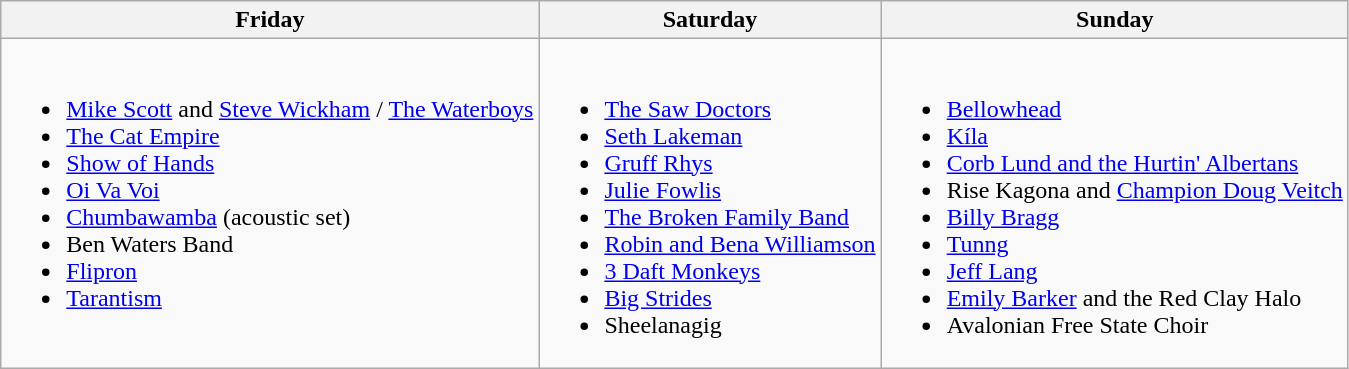<table class="wikitable">
<tr>
<th>Friday</th>
<th>Saturday</th>
<th>Sunday</th>
</tr>
<tr valign="top">
<td><br><ul><li><a href='#'>Mike Scott</a> and <a href='#'>Steve Wickham</a> / <a href='#'>The Waterboys</a></li><li><a href='#'>The Cat Empire</a></li><li><a href='#'>Show of Hands</a></li><li><a href='#'>Oi Va Voi</a></li><li><a href='#'>Chumbawamba</a> (acoustic set)</li><li>Ben Waters Band</li><li><a href='#'>Flipron</a></li><li><a href='#'>Tarantism</a></li></ul></td>
<td><br><ul><li><a href='#'>The Saw Doctors</a></li><li><a href='#'>Seth Lakeman</a></li><li><a href='#'>Gruff Rhys</a></li><li><a href='#'>Julie Fowlis</a></li><li><a href='#'>The Broken Family Band</a></li><li><a href='#'>Robin and Bena Williamson</a></li><li><a href='#'>3 Daft Monkeys</a></li><li><a href='#'>Big Strides</a></li><li>Sheelanagig</li></ul></td>
<td><br><ul><li><a href='#'>Bellowhead</a></li><li><a href='#'>Kíla</a></li><li><a href='#'>Corb Lund and the Hurtin' Albertans</a></li><li>Rise Kagona and <a href='#'>Champion Doug Veitch</a></li><li><a href='#'>Billy Bragg</a></li><li><a href='#'>Tunng</a></li><li><a href='#'>Jeff Lang</a></li><li><a href='#'>Emily Barker</a> and the Red Clay Halo</li><li>Avalonian Free State Choir</li></ul></td>
</tr>
</table>
